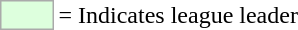<table>
<tr>
<td style="background:#DDFFDD; border:1px solid #aaa; width:2em;"></td>
<td>= Indicates league leader</td>
</tr>
</table>
